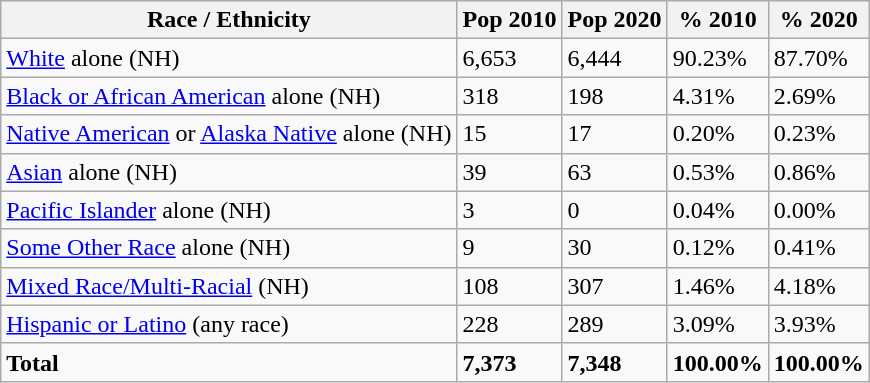<table class="wikitable">
<tr>
<th>Race / Ethnicity</th>
<th>Pop 2010</th>
<th>Pop 2020</th>
<th>% 2010</th>
<th>% 2020</th>
</tr>
<tr>
<td><a href='#'>White</a> alone (NH)</td>
<td>6,653</td>
<td>6,444</td>
<td>90.23%</td>
<td>87.70%</td>
</tr>
<tr>
<td><a href='#'>Black or African American</a> alone (NH)</td>
<td>318</td>
<td>198</td>
<td>4.31%</td>
<td>2.69%</td>
</tr>
<tr>
<td><a href='#'>Native American</a> or <a href='#'>Alaska Native</a> alone (NH)</td>
<td>15</td>
<td>17</td>
<td>0.20%</td>
<td>0.23%</td>
</tr>
<tr>
<td><a href='#'>Asian</a> alone (NH)</td>
<td>39</td>
<td>63</td>
<td>0.53%</td>
<td>0.86%</td>
</tr>
<tr>
<td><a href='#'>Pacific Islander</a> alone (NH)</td>
<td>3</td>
<td>0</td>
<td>0.04%</td>
<td>0.00%</td>
</tr>
<tr>
<td><a href='#'>Some Other Race</a> alone (NH)</td>
<td>9</td>
<td>30</td>
<td>0.12%</td>
<td>0.41%</td>
</tr>
<tr>
<td><a href='#'>Mixed Race/Multi-Racial</a> (NH)</td>
<td>108</td>
<td>307</td>
<td>1.46%</td>
<td>4.18%</td>
</tr>
<tr>
<td><a href='#'>Hispanic or Latino</a> (any race)</td>
<td>228</td>
<td>289</td>
<td>3.09%</td>
<td>3.93%</td>
</tr>
<tr>
<td><strong>Total</strong></td>
<td><strong>7,373</strong></td>
<td><strong>7,348</strong></td>
<td><strong>100.00%</strong></td>
<td><strong>100.00%</strong></td>
</tr>
</table>
